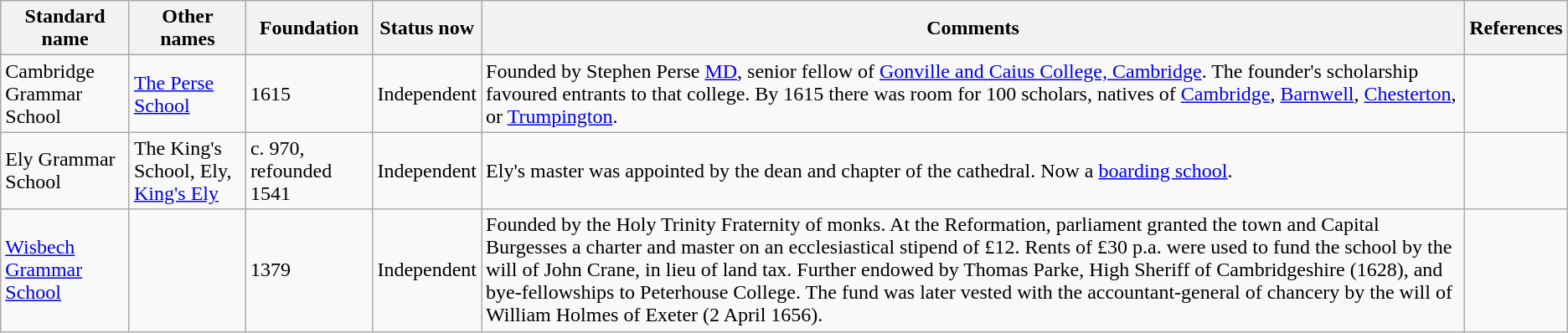<table class="wikitable sortable">
<tr>
<th>Standard name</th>
<th>Other names</th>
<th>Foundation</th>
<th>Status now</th>
<th>Comments</th>
<th>References</th>
</tr>
<tr>
<td>Cambridge Grammar School</td>
<td><a href='#'>The Perse School</a></td>
<td>1615</td>
<td>Independent</td>
<td>Founded by Stephen Perse <a href='#'>MD</a>, senior fellow of <a href='#'>Gonville and Caius College, Cambridge</a>. The founder's scholarship favoured entrants to that college. By 1615 there was room for 100 scholars, natives of <a href='#'>Cambridge</a>, <a href='#'>Barnwell</a>, <a href='#'>Chesterton</a>, or <a href='#'>Trumpington</a>.</td>
<td></td>
</tr>
<tr>
<td>Ely Grammar School</td>
<td>The King's School, Ely, <a href='#'>King's Ely</a></td>
<td>c. 970, refounded 1541</td>
<td>Independent</td>
<td>Ely's master was appointed by the dean and chapter of the cathedral. Now a <a href='#'>boarding school</a>.</td>
<td></td>
</tr>
<tr>
<td><a href='#'>Wisbech Grammar School</a></td>
<td></td>
<td>1379</td>
<td>Independent</td>
<td>Founded by the Holy Trinity Fraternity of monks. At the Reformation, parliament granted the town and Capital Burgesses a charter and master on an ecclesiastical stipend of £12. Rents of £30 p.a. were used to fund the school by the will of John Crane, in lieu of land tax. Further endowed by Thomas Parke, High Sheriff of Cambridgeshire (1628), and bye-fellowships to Peterhouse College. The fund was later vested with the accountant-general of chancery by the will of William Holmes of Exeter (2 April 1656).</td>
<td></td>
</tr>
</table>
